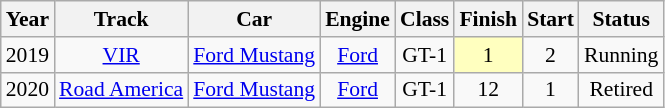<table class="wikitable" style="text-align:center; font-size:90%">
<tr>
<th>Year</th>
<th>Track</th>
<th>Car</th>
<th>Engine</th>
<th>Class</th>
<th>Finish</th>
<th>Start</th>
<th>Status</th>
</tr>
<tr>
<td>2019</td>
<td><a href='#'>VIR</a></td>
<td><a href='#'>Ford Mustang</a></td>
<td><a href='#'>Ford</a></td>
<td>GT-1</td>
<td style="background:#FFFFBF;">1</td>
<td>2</td>
<td>Running</td>
</tr>
<tr>
<td>2020</td>
<td><a href='#'>Road America</a></td>
<td><a href='#'>Ford Mustang</a></td>
<td><a href='#'>Ford</a></td>
<td>GT-1</td>
<td>12</td>
<td>1</td>
<td>Retired</td>
</tr>
</table>
